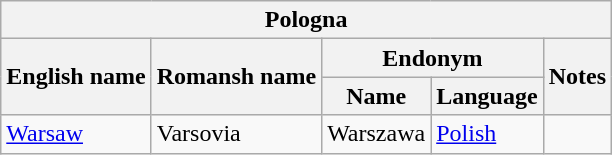<table class="wikitable sortable">
<tr>
<th colspan="5"> Pologna</th>
</tr>
<tr>
<th rowspan="2">English name</th>
<th rowspan="2">Romansh name</th>
<th colspan="2">Endonym</th>
<th rowspan="2">Notes</th>
</tr>
<tr>
<th>Name</th>
<th>Language</th>
</tr>
<tr>
<td><a href='#'>Warsaw</a></td>
<td>Varsovia</td>
<td>Warszawa</td>
<td><a href='#'>Polish</a></td>
<td></td>
</tr>
</table>
